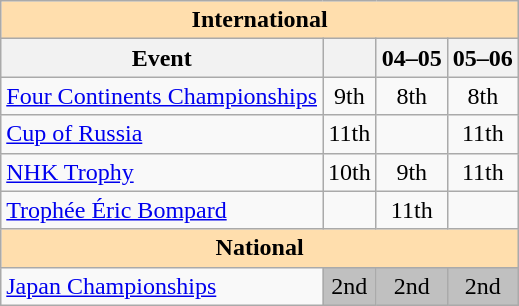<table class="wikitable" style="text-align:center">
<tr>
<th style="background-color: #ffdead; " colspan=4 align=center>International</th>
</tr>
<tr>
<th>Event</th>
<th></th>
<th>04–05</th>
<th>05–06</th>
</tr>
<tr>
<td align=left><a href='#'>Four Continents Championships</a></td>
<td>9th</td>
<td>8th</td>
<td>8th</td>
</tr>
<tr>
<td align=left> <a href='#'>Cup of Russia</a></td>
<td>11th</td>
<td></td>
<td>11th</td>
</tr>
<tr>
<td align=left> <a href='#'>NHK Trophy</a></td>
<td>10th</td>
<td>9th</td>
<td>11th</td>
</tr>
<tr>
<td align=left> <a href='#'>Trophée Éric Bompard</a></td>
<td></td>
<td>11th</td>
<td></td>
</tr>
<tr>
<th style="background-color: #ffdead; " colspan=4 align=center>National</th>
</tr>
<tr>
<td align=left><a href='#'>Japan Championships</a></td>
<td bgcolor=silver>2nd</td>
<td bgcolor=silver>2nd</td>
<td bgcolor=silver>2nd</td>
</tr>
</table>
